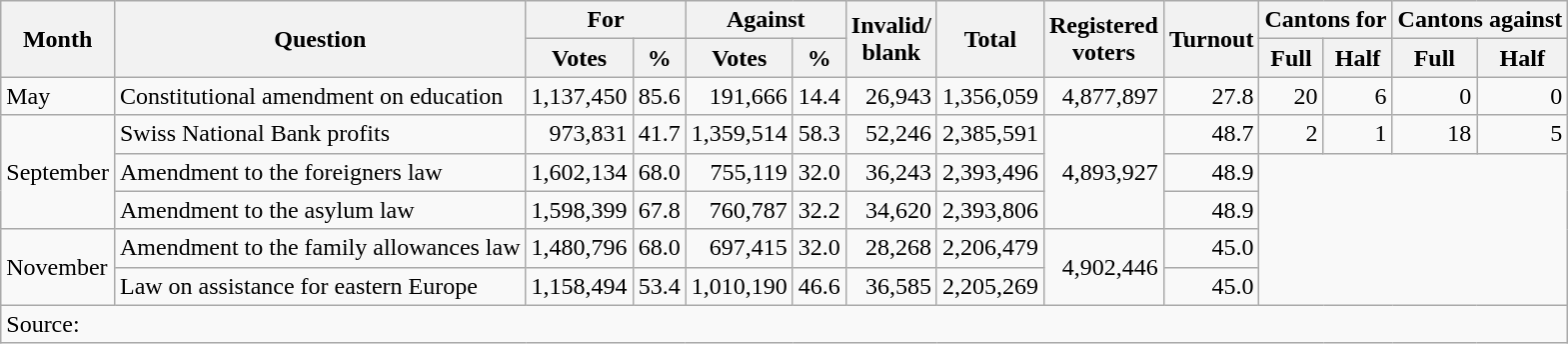<table class=wikitable style=text-align:right>
<tr>
<th rowspan=2>Month</th>
<th rowspan=2>Question</th>
<th colspan=2>For</th>
<th colspan=2>Against</th>
<th rowspan=2>Invalid/<br>blank</th>
<th rowspan=2>Total</th>
<th rowspan=2>Registered<br>voters</th>
<th rowspan=2>Turnout</th>
<th colspan=2>Cantons for</th>
<th colspan=2>Cantons against</th>
</tr>
<tr>
<th>Votes</th>
<th>%</th>
<th>Votes</th>
<th>%</th>
<th>Full</th>
<th>Half</th>
<th>Full</th>
<th>Half</th>
</tr>
<tr>
<td align=left>May</td>
<td align=left>Constitutional amendment on education</td>
<td>1,137,450</td>
<td>85.6</td>
<td>191,666</td>
<td>14.4</td>
<td>26,943</td>
<td>1,356,059</td>
<td>4,877,897</td>
<td>27.8</td>
<td>20</td>
<td>6</td>
<td>0</td>
<td>0</td>
</tr>
<tr>
<td align=left rowspan=3>September</td>
<td align=left>Swiss National Bank profits</td>
<td>973,831</td>
<td>41.7</td>
<td>1,359,514</td>
<td>58.3</td>
<td>52,246</td>
<td>2,385,591</td>
<td rowspan=3>4,893,927</td>
<td>48.7</td>
<td>2</td>
<td>1</td>
<td>18</td>
<td>5</td>
</tr>
<tr>
<td align=left>Amendment to the foreigners law</td>
<td>1,602,134</td>
<td>68.0</td>
<td>755,119</td>
<td>32.0</td>
<td>36,243</td>
<td>2,393,496</td>
<td>48.9</td>
<td colspan=4 rowspan=4></td>
</tr>
<tr>
<td align=left>Amendment to the asylum law</td>
<td>1,598,399</td>
<td>67.8</td>
<td>760,787</td>
<td>32.2</td>
<td>34,620</td>
<td>2,393,806</td>
<td>48.9</td>
</tr>
<tr>
<td align=left rowspan=2>November</td>
<td align=left>Amendment to the family allowances law</td>
<td>1,480,796</td>
<td>68.0</td>
<td>697,415</td>
<td>32.0</td>
<td>28,268</td>
<td>2,206,479</td>
<td rowspan=2>4,902,446</td>
<td>45.0</td>
</tr>
<tr>
<td align=left>Law on assistance for eastern Europe</td>
<td>1,158,494</td>
<td>53.4</td>
<td>1,010,190</td>
<td>46.6</td>
<td>36,585</td>
<td>2,205,269</td>
<td>45.0</td>
</tr>
<tr>
<td align=left colspan=15>Source: </td>
</tr>
</table>
